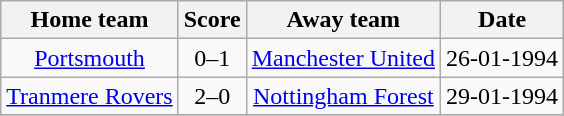<table class="wikitable" style="text-align: center">
<tr>
<th>Home team</th>
<th>Score</th>
<th>Away team</th>
<th>Date</th>
</tr>
<tr>
<td><a href='#'>Portsmouth</a></td>
<td>0–1</td>
<td><a href='#'>Manchester United</a></td>
<td>26-01-1994</td>
</tr>
<tr>
<td><a href='#'>Tranmere Rovers</a></td>
<td>2–0</td>
<td><a href='#'>Nottingham Forest</a></td>
<td>29-01-1994</td>
</tr>
<tr>
</tr>
</table>
